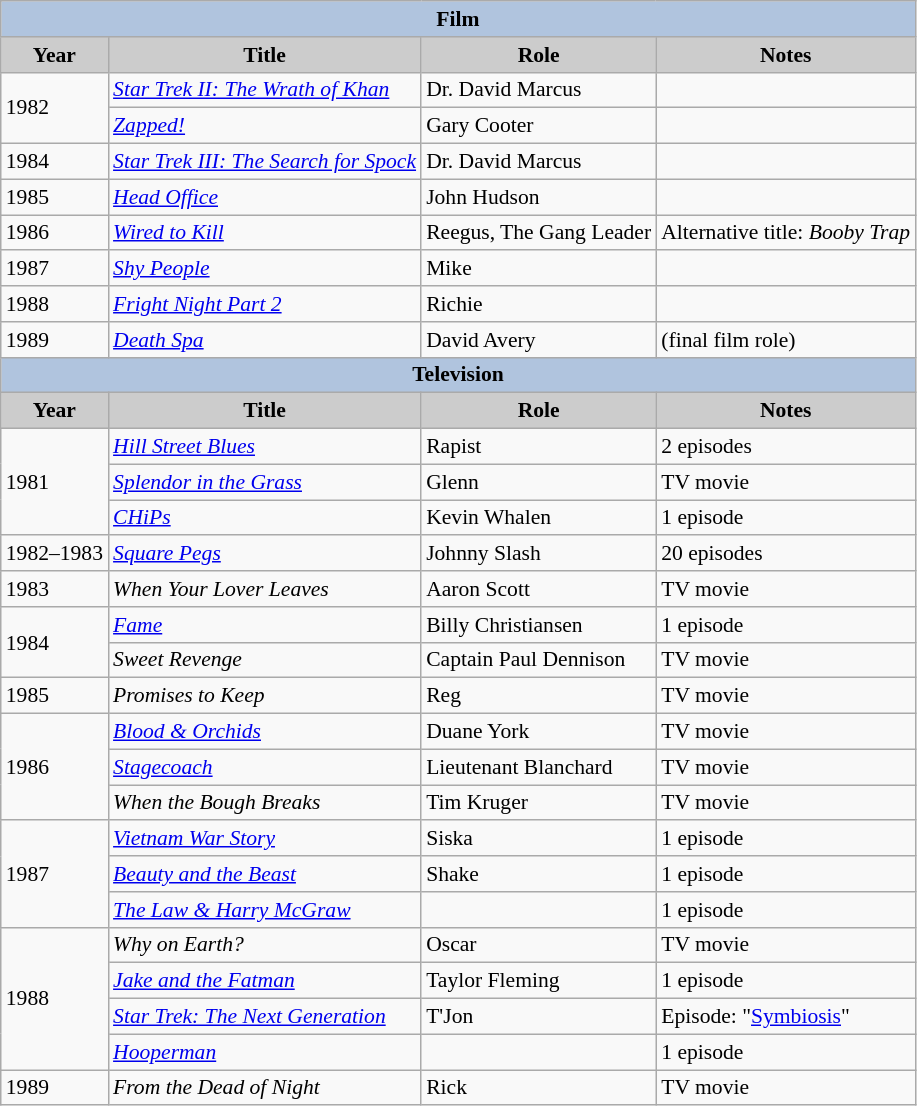<table class="wikitable" style="font-size:90%;">
<tr>
<th colspan=4 style="background:#B0C4DE;">Film</th>
</tr>
<tr align="center">
<th style="background: #CCCCCC;">Year</th>
<th style="background: #CCCCCC;">Title</th>
<th style="background: #CCCCCC;">Role</th>
<th style="background: #CCCCCC;">Notes</th>
</tr>
<tr>
<td rowspan=2>1982</td>
<td><em><a href='#'>Star Trek II: The Wrath of Khan</a></em></td>
<td>Dr. David Marcus</td>
<td></td>
</tr>
<tr>
<td><em><a href='#'>Zapped!</a></em></td>
<td>Gary Cooter</td>
<td></td>
</tr>
<tr>
<td>1984</td>
<td><em><a href='#'>Star Trek III: The Search for Spock</a></em></td>
<td>Dr. David Marcus</td>
<td></td>
</tr>
<tr>
<td>1985</td>
<td><em><a href='#'>Head Office</a></em></td>
<td>John Hudson</td>
<td></td>
</tr>
<tr>
<td>1986</td>
<td><em><a href='#'>Wired to Kill</a></em></td>
<td>Reegus, The Gang Leader</td>
<td>Alternative title: <em>Booby Trap</em></td>
</tr>
<tr>
<td>1987</td>
<td><em><a href='#'>Shy People</a></em></td>
<td>Mike</td>
<td></td>
</tr>
<tr>
<td>1988</td>
<td><em><a href='#'>Fright Night Part 2</a></em></td>
<td>Richie</td>
<td></td>
</tr>
<tr>
<td>1989</td>
<td><em><a href='#'>Death Spa</a></em></td>
<td>David Avery</td>
<td>(final film role)</td>
</tr>
<tr align="center">
<th colspan=4 style="background:#B0C4DE;">Television</th>
</tr>
<tr align="center">
<th style="background: #CCCCCC;">Year</th>
<th style="background: #CCCCCC;">Title</th>
<th style="background: #CCCCCC;">Role</th>
<th style="background: #CCCCCC;">Notes</th>
</tr>
<tr>
<td rowspan=3>1981</td>
<td><em><a href='#'>Hill Street Blues</a></em></td>
<td>Rapist</td>
<td>2 episodes</td>
</tr>
<tr>
<td><em><a href='#'>Splendor in the Grass</a></em></td>
<td>Glenn</td>
<td>TV movie</td>
</tr>
<tr>
<td><em><a href='#'>CHiPs</a></em></td>
<td>Kevin Whalen</td>
<td>1 episode</td>
</tr>
<tr>
<td>1982–1983</td>
<td><em><a href='#'>Square Pegs</a></em></td>
<td>Johnny Slash</td>
<td>20 episodes</td>
</tr>
<tr>
<td>1983</td>
<td><em>When Your Lover Leaves</em></td>
<td>Aaron Scott</td>
<td>TV movie</td>
</tr>
<tr>
<td rowspan=2>1984</td>
<td><em><a href='#'>Fame</a></em></td>
<td>Billy Christiansen</td>
<td>1 episode</td>
</tr>
<tr>
<td><em>Sweet Revenge</em></td>
<td>Captain Paul Dennison</td>
<td>TV movie</td>
</tr>
<tr>
<td>1985</td>
<td><em>Promises to Keep</em></td>
<td>Reg</td>
<td>TV movie</td>
</tr>
<tr>
<td rowspan=3>1986</td>
<td><em><a href='#'>Blood & Orchids</a></em></td>
<td>Duane York</td>
<td>TV movie</td>
</tr>
<tr>
<td><em><a href='#'>Stagecoach</a></em></td>
<td>Lieutenant Blanchard</td>
<td>TV movie</td>
</tr>
<tr>
<td><em>When the Bough Breaks</em></td>
<td>Tim Kruger</td>
<td>TV movie</td>
</tr>
<tr>
<td rowspan=3>1987</td>
<td><em><a href='#'>Vietnam War Story</a></em></td>
<td>Siska</td>
<td>1 episode</td>
</tr>
<tr>
<td><em><a href='#'>Beauty and the Beast</a></em></td>
<td>Shake</td>
<td>1 episode</td>
</tr>
<tr>
<td><em><a href='#'>The Law & Harry McGraw</a></em></td>
<td></td>
<td>1 episode</td>
</tr>
<tr>
<td rowspan=4>1988</td>
<td><em>Why on Earth?</em></td>
<td>Oscar</td>
<td>TV movie</td>
</tr>
<tr>
<td><em><a href='#'>Jake and the Fatman</a></em></td>
<td>Taylor Fleming</td>
<td>1 episode</td>
</tr>
<tr>
<td><em><a href='#'>Star Trek: The Next Generation</a></em></td>
<td>T'Jon</td>
<td>Episode: "<a href='#'>Symbiosis</a>"</td>
</tr>
<tr>
<td><em><a href='#'>Hooperman</a></em></td>
<td></td>
<td>1 episode</td>
</tr>
<tr>
<td>1989</td>
<td><em>From the Dead of Night</em></td>
<td>Rick</td>
<td>TV movie</td>
</tr>
</table>
